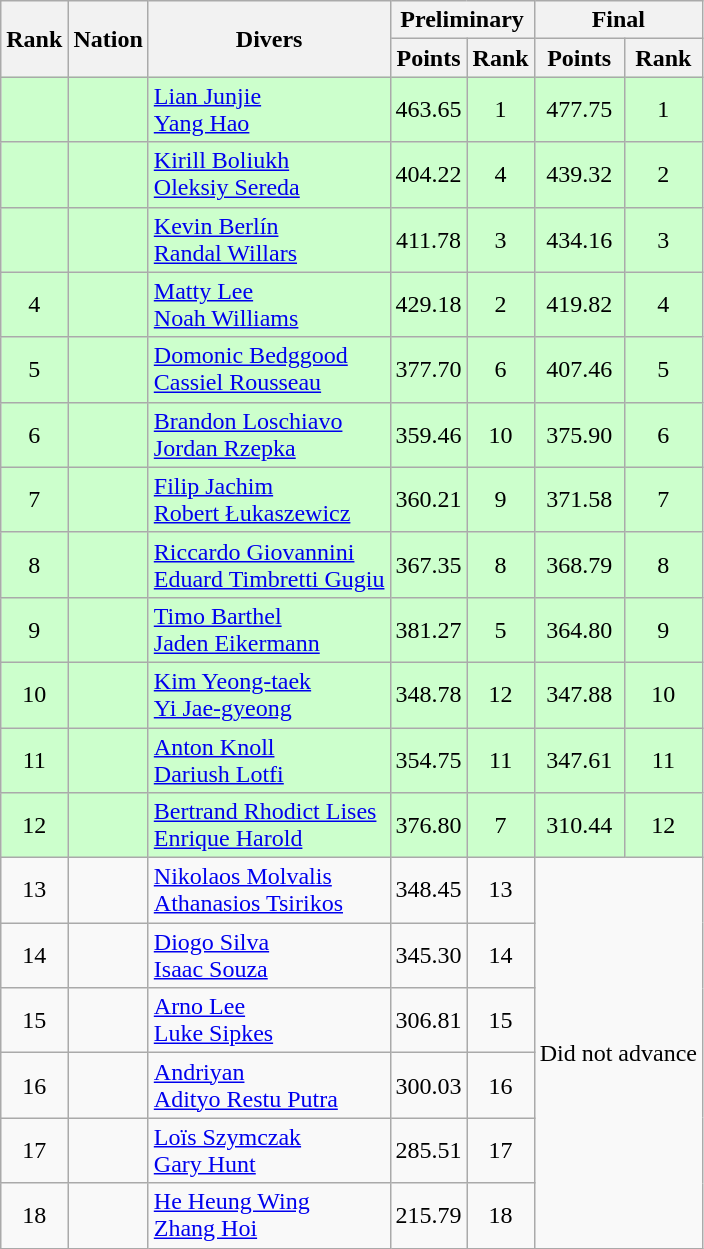<table class="wikitable sortable" style="text-align:center">
<tr>
<th rowspan=2>Rank</th>
<th rowspan=2>Nation</th>
<th rowspan=2>Divers</th>
<th colspan=2>Preliminary</th>
<th colspan=2>Final</th>
</tr>
<tr>
<th>Points</th>
<th>Rank</th>
<th>Points</th>
<th>Rank</th>
</tr>
<tr bgcolor=ccffcc>
<td></td>
<td align=left></td>
<td align=left><a href='#'>Lian Junjie</a><br><a href='#'>Yang Hao</a></td>
<td>463.65</td>
<td>1</td>
<td>477.75</td>
<td>1</td>
</tr>
<tr bgcolor=ccffcc>
<td></td>
<td align=left></td>
<td align=left><a href='#'>Kirill Boliukh</a><br><a href='#'>Oleksiy Sereda</a></td>
<td>404.22</td>
<td>4</td>
<td>439.32</td>
<td>2</td>
</tr>
<tr bgcolor=ccffcc>
<td></td>
<td align=left></td>
<td align=left><a href='#'>Kevin Berlín</a><br><a href='#'>Randal Willars</a></td>
<td>411.78</td>
<td>3</td>
<td>434.16</td>
<td>3</td>
</tr>
<tr bgcolor=ccffcc>
<td>4</td>
<td align=left></td>
<td align=left><a href='#'>Matty Lee</a><br><a href='#'>Noah Williams</a></td>
<td>429.18</td>
<td>2</td>
<td>419.82</td>
<td>4</td>
</tr>
<tr bgcolor=ccffcc>
<td>5</td>
<td align=left></td>
<td align=left><a href='#'>Domonic Bedggood</a><br><a href='#'>Cassiel Rousseau</a></td>
<td>377.70</td>
<td>6</td>
<td>407.46</td>
<td>5</td>
</tr>
<tr bgcolor=ccffcc>
<td>6</td>
<td align=left></td>
<td align=left><a href='#'>Brandon Loschiavo</a><br><a href='#'>Jordan Rzepka</a></td>
<td>359.46</td>
<td>10</td>
<td>375.90</td>
<td>6</td>
</tr>
<tr bgcolor=ccffcc>
<td>7</td>
<td align=left></td>
<td align=left><a href='#'>Filip Jachim</a><br><a href='#'>Robert Łukaszewicz</a></td>
<td>360.21</td>
<td>9</td>
<td>371.58</td>
<td>7</td>
</tr>
<tr bgcolor=ccffcc>
<td>8</td>
<td align=left></td>
<td align=left><a href='#'>Riccardo Giovannini</a><br><a href='#'>Eduard Timbretti Gugiu</a></td>
<td>367.35</td>
<td>8</td>
<td>368.79</td>
<td>8</td>
</tr>
<tr bgcolor=ccffcc>
<td>9</td>
<td align=left></td>
<td align=left><a href='#'>Timo Barthel</a><br><a href='#'>Jaden Eikermann</a></td>
<td>381.27</td>
<td>5</td>
<td>364.80</td>
<td>9</td>
</tr>
<tr bgcolor=ccffcc>
<td>10</td>
<td align=left></td>
<td align=left><a href='#'>Kim Yeong-taek</a><br><a href='#'>Yi Jae-gyeong</a></td>
<td>348.78</td>
<td>12</td>
<td>347.88</td>
<td>10</td>
</tr>
<tr bgcolor=ccffcc>
<td>11</td>
<td align=left></td>
<td align=left><a href='#'>Anton Knoll</a><br><a href='#'>Dariush Lotfi</a></td>
<td>354.75</td>
<td>11</td>
<td>347.61</td>
<td>11</td>
</tr>
<tr bgcolor=ccffcc>
<td>12</td>
<td align=left></td>
<td align=left><a href='#'>Bertrand Rhodict Lises</a><br><a href='#'>Enrique Harold</a></td>
<td>376.80</td>
<td>7</td>
<td>310.44</td>
<td>12</td>
</tr>
<tr>
<td>13</td>
<td align=left></td>
<td align=left><a href='#'>Nikolaos Molvalis</a><br><a href='#'>Athanasios Tsirikos</a></td>
<td>348.45</td>
<td>13</td>
<td rowspan=6 colspan=2>Did not advance</td>
</tr>
<tr>
<td>14</td>
<td align=left></td>
<td align=left><a href='#'>Diogo Silva</a><br><a href='#'>Isaac Souza</a></td>
<td>345.30</td>
<td>14</td>
</tr>
<tr>
<td>15</td>
<td align=left></td>
<td align=left><a href='#'>Arno Lee</a><br><a href='#'>Luke Sipkes</a></td>
<td>306.81</td>
<td>15</td>
</tr>
<tr>
<td>16</td>
<td align=left></td>
<td align=left><a href='#'>Andriyan</a><br><a href='#'>Adityo Restu Putra</a></td>
<td>300.03</td>
<td>16</td>
</tr>
<tr>
<td>17</td>
<td align=left></td>
<td align=left><a href='#'>Loïs Szymczak</a><br><a href='#'>Gary Hunt</a></td>
<td>285.51</td>
<td>17</td>
</tr>
<tr>
<td>18</td>
<td align=left></td>
<td align=left><a href='#'>He Heung Wing</a><br><a href='#'>Zhang Hoi</a></td>
<td>215.79</td>
<td>18</td>
</tr>
</table>
